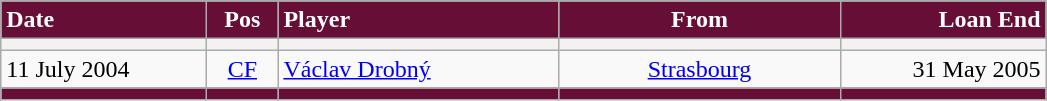<table class="wikitable">
<tr>
<th style="background:#670E36; color:#ffffff; text-align:left; width:130px">Date</th>
<th style="background:#670E36; color:#ffffff; text-align:center; width:40px">Pos</th>
<th style="background:#670E36; color:#ffffff; text-align:left; width:180px">Player</th>
<th style="background:#670E36; color:#ffffff; text-align:center; width:180px">From</th>
<th style="background:#670E36; color:#ffffff; text-align:right; width:130px">Loan End</th>
</tr>
<tr>
<th></th>
<th></th>
<th></th>
<th></th>
<th></th>
</tr>
<tr>
<td>11 July 2004</td>
<td style="text-align:center;"><a href='#'>CF</a></td>
<td> <a href='#'>Václav Drobný</a></td>
<td style="text-align:center;"> <a href='#'>Strasbourg</a></td>
<td style="text-align:right;">31 May 2005</td>
</tr>
<tr>
<th style="background:#670E36;"></th>
<th style="background:#670E36;"></th>
<th style="background:#670E36;"></th>
<th style="background:#670E36;"></th>
<th style="background:#670E36;"></th>
</tr>
</table>
